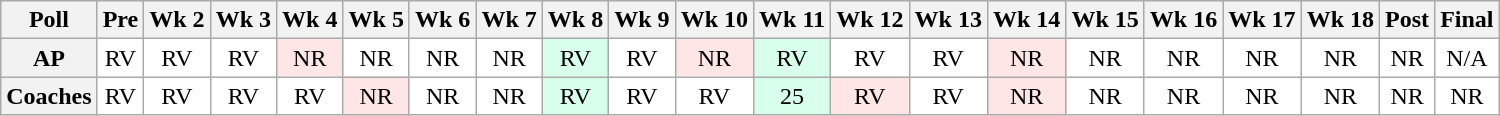<table class="wikitable" style="white-space:nowrap;text-align:center;">
<tr>
<th>Poll</th>
<th>Pre</th>
<th>Wk 2</th>
<th>Wk 3</th>
<th>Wk 4</th>
<th>Wk 5</th>
<th>Wk 6</th>
<th>Wk 7</th>
<th>Wk 8</th>
<th>Wk 9</th>
<th>Wk 10</th>
<th>Wk 11</th>
<th>Wk 12</th>
<th>Wk 13</th>
<th>Wk 14</th>
<th>Wk 15</th>
<th>Wk 16</th>
<th>Wk 17</th>
<th>Wk 18</th>
<th>Post</th>
<th>Final</th>
</tr>
<tr>
<th>AP</th>
<td style="background:#FFF;">RV</td>
<td style="background:#FFF;">RV</td>
<td style="background:#FFF;">RV</td>
<td style="background:#FFE6E6;">NR</td>
<td style="background:#FFF;">NR</td>
<td style="background:#FFF;">NR</td>
<td style="background:#FFF;">NR</td>
<td style="background:#D8FFEB;">RV</td>
<td style="background:#FFF;">RV</td>
<td style="background:#FFE6E6;">NR</td>
<td style="background:#D8FFEB;">RV</td>
<td style="background:#FFF;">RV</td>
<td style="background:#FFF;">RV</td>
<td style="background:#FFE6E6;">NR</td>
<td style="background:#FFF;">NR</td>
<td style="background:#FFF;">NR</td>
<td style="background:#FFF;">NR</td>
<td style="background:#FFF;">NR</td>
<td style="background:#FFF;">NR</td>
<td style="background:#FFF;">N/A</td>
</tr>
<tr>
<th>Coaches</th>
<td style="background:#FFF;">RV</td>
<td style="background:#FFF;">RV</td>
<td style="background:#FFF;">RV</td>
<td style="background:#FFF;">RV</td>
<td style="background:#FFE6E6;">NR</td>
<td style="background:#FFF;">NR</td>
<td style="background:#FFF;">NR</td>
<td style="background:#D8FFEB;">RV</td>
<td style="background:#FFF;">RV</td>
<td style="background:#FFF;">RV</td>
<td style="background:#D8FFEB;">25</td>
<td style="background:#FFE6E6;">RV</td>
<td style="background:#FFF;">RV</td>
<td style="background:#FFE6E6;">NR</td>
<td style="background:#FFF;">NR</td>
<td style="background:#FFF;">NR</td>
<td style="background:#FFF;">NR</td>
<td style="background:#FFF;">NR</td>
<td style="background:#FFF;">NR</td>
<td style="background:#FFF;">NR</td>
</tr>
</table>
